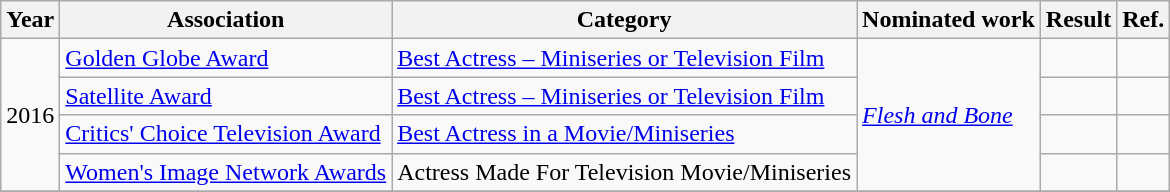<table class="wikitable sortable">
<tr>
<th>Year</th>
<th>Association</th>
<th>Category</th>
<th>Nominated work</th>
<th>Result</th>
<th>Ref.</th>
</tr>
<tr>
<td rowspan="4">2016</td>
<td><a href='#'>Golden Globe Award</a></td>
<td><a href='#'>Best Actress – Miniseries or Television Film</a></td>
<td rowspan="4"><em><a href='#'>Flesh and Bone</a></em></td>
<td></td>
<td></td>
</tr>
<tr>
<td><a href='#'>Satellite Award</a></td>
<td><a href='#'>Best Actress – Miniseries or Television Film</a></td>
<td></td>
<td></td>
</tr>
<tr>
<td><a href='#'>Critics' Choice Television Award</a></td>
<td><a href='#'>Best Actress in a Movie/Miniseries</a></td>
<td></td>
<td></td>
</tr>
<tr>
<td><a href='#'>Women's Image Network Awards</a></td>
<td>Actress Made For Television Movie/Miniseries</td>
<td></td>
<td></td>
</tr>
<tr>
</tr>
</table>
